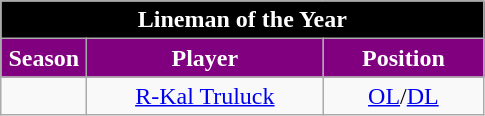<table class="wikitable sortable" style="text-align:center">
<tr>
<td colspan="4" style="background:black; color:white;"><strong>Lineman of the Year</strong></td>
</tr>
<tr>
<th style="width:50px; background:purple; color:white;">Season</th>
<th style="width:150px; background:purple; color:white;">Player</th>
<th style="width:100px; background:purple; color:white;">Position</th>
</tr>
<tr>
<td></td>
<td><a href='#'>R-Kal Truluck</a></td>
<td><a href='#'>OL</a>/<a href='#'>DL</a></td>
</tr>
</table>
